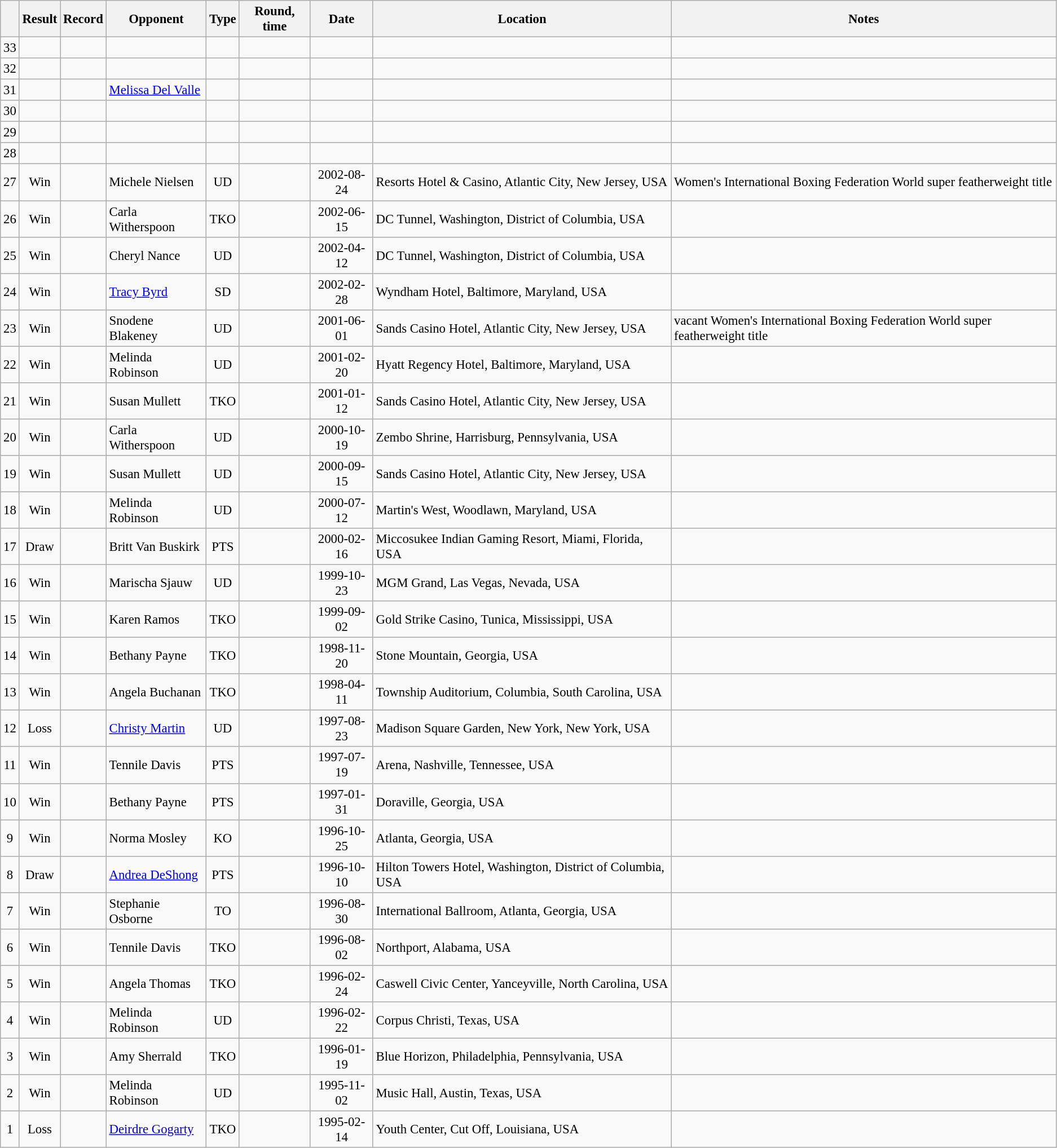<table class="wikitable" style="text-align:center; font-size:95%">
<tr>
<th></th>
<th>Result</th>
<th>Record</th>
<th>Opponent</th>
<th>Type</th>
<th>Round, time</th>
<th>Date</th>
<th>Location</th>
<th>Notes</th>
</tr>
<tr>
<td>33</td>
<td></td>
<td></td>
<td style="text-align:left;"></td>
<td></td>
<td></td>
<td></td>
<td style="text-align:left;"></td>
<td style="text-align:left;"></td>
</tr>
<tr>
<td>32</td>
<td></td>
<td></td>
<td style="text-align:left;"></td>
<td></td>
<td></td>
<td></td>
<td style="text-align:left;"></td>
<td style="text-align:left;"></td>
</tr>
<tr>
<td>31</td>
<td></td>
<td></td>
<td style="text-align:left;"><a href='#'>Melissa Del Valle</a></td>
<td></td>
<td></td>
<td></td>
<td style="text-align:left;"></td>
<td style="text-align:left;"></td>
</tr>
<tr>
<td>30</td>
<td></td>
<td></td>
<td style="text-align:left;"></td>
<td></td>
<td></td>
<td></td>
<td style="text-align:left;"></td>
<td style="text-align:left;"></td>
</tr>
<tr>
<td>29</td>
<td></td>
<td></td>
<td style="text-align:left;"></td>
<td></td>
<td></td>
<td></td>
<td style="text-align:left;"></td>
<td style="text-align:left;"></td>
</tr>
<tr>
<td>28</td>
<td></td>
<td></td>
<td style="text-align:left;"></td>
<td></td>
<td></td>
<td></td>
<td style="text-align:left;"></td>
<td style="text-align:left;"></td>
</tr>
<tr>
<td>27</td>
<td>Win</td>
<td></td>
<td style="text-align:left;">Michele Nielsen</td>
<td>UD</td>
<td></td>
<td>2002-08-24</td>
<td style="text-align:left;">Resorts Hotel & Casino, Atlantic City, New Jersey, USA</td>
<td style="text-align:left;">Women's International Boxing Federation World super featherweight title</td>
</tr>
<tr>
<td>26</td>
<td>Win</td>
<td></td>
<td style="text-align:left;">Carla Witherspoon</td>
<td>TKO</td>
<td></td>
<td>2002-06-15</td>
<td style="text-align:left;">DC Tunnel, Washington, District of Columbia, USA</td>
<td style="text-align:left;"></td>
</tr>
<tr>
<td>25</td>
<td>Win</td>
<td></td>
<td style="text-align:left;">Cheryl Nance</td>
<td>UD</td>
<td></td>
<td>2002-04-12</td>
<td style="text-align:left;">DC Tunnel, Washington, District of Columbia, USA</td>
<td style="text-align:left;"></td>
</tr>
<tr>
<td>24</td>
<td>Win</td>
<td></td>
<td style="text-align:left;"><a href='#'>Tracy Byrd</a></td>
<td>SD</td>
<td></td>
<td>2002-02-28</td>
<td style="text-align:left;">Wyndham Hotel, Baltimore, Maryland, USA</td>
<td style="text-align:left;"></td>
</tr>
<tr>
<td>23</td>
<td>Win</td>
<td></td>
<td style="text-align:left;">Snodene Blakeney</td>
<td>UD</td>
<td></td>
<td>2001-06-01</td>
<td style="text-align:left;">Sands Casino Hotel, Atlantic City, New Jersey, USA</td>
<td style="text-align:left;">vacant Women's International Boxing Federation World super featherweight title</td>
</tr>
<tr>
<td>22</td>
<td>Win</td>
<td></td>
<td style="text-align:left;">Melinda Robinson</td>
<td>UD</td>
<td></td>
<td>2001-02-20</td>
<td style="text-align:left;">Hyatt Regency Hotel, Baltimore, Maryland, USA</td>
<td style="text-align:left;"></td>
</tr>
<tr>
<td>21</td>
<td>Win</td>
<td></td>
<td style="text-align:left;">Susan Mullett</td>
<td>TKO</td>
<td></td>
<td>2001-01-12</td>
<td style="text-align:left;">Sands Casino Hotel, Atlantic City, New Jersey, USA</td>
<td style="text-align:left;"></td>
</tr>
<tr>
<td>20</td>
<td>Win</td>
<td></td>
<td style="text-align:left;">Carla Witherspoon</td>
<td>UD</td>
<td></td>
<td>2000-10-19</td>
<td style="text-align:left;">Zembo Shrine, Harrisburg, Pennsylvania, USA</td>
<td style="text-align:left;"></td>
</tr>
<tr>
<td>19</td>
<td>Win</td>
<td></td>
<td style="text-align:left;">Susan Mullett</td>
<td>UD</td>
<td></td>
<td>2000-09-15</td>
<td style="text-align:left;">Sands Casino Hotel, Atlantic City, New Jersey, USA</td>
<td style="text-align:left;"></td>
</tr>
<tr>
<td>18</td>
<td>Win</td>
<td></td>
<td style="text-align:left;"> Melinda Robinson</td>
<td>UD</td>
<td></td>
<td>2000-07-12</td>
<td style="text-align:left;">Martin's West, Woodlawn, Maryland, USA</td>
<td style="text-align:left;"></td>
</tr>
<tr>
<td>17</td>
<td>Draw</td>
<td></td>
<td style="text-align:left;">Britt Van Buskirk</td>
<td>PTS</td>
<td></td>
<td>2000-02-16</td>
<td style="text-align:left;">Miccosukee Indian Gaming Resort, Miami, Florida, USA</td>
<td style="text-align:left;"></td>
</tr>
<tr>
<td>16</td>
<td>Win</td>
<td></td>
<td style="text-align:left;">Marischa Sjauw</td>
<td>UD</td>
<td></td>
<td>1999-10-23</td>
<td style="text-align:left;">MGM Grand, Las Vegas, Nevada, USA</td>
<td style="text-align:left;"></td>
</tr>
<tr>
<td>15</td>
<td>Win</td>
<td></td>
<td style="text-align:left;">Karen Ramos</td>
<td>TKO</td>
<td></td>
<td>1999-09-02</td>
<td style="text-align:left;">Gold Strike Casino, Tunica, Mississippi, USA</td>
<td style="text-align:left;"></td>
</tr>
<tr>
<td>14</td>
<td>Win</td>
<td></td>
<td style="text-align:left;">Bethany Payne</td>
<td>TKO</td>
<td></td>
<td>1998-11-20</td>
<td style="text-align:left;">Stone Mountain, Georgia, USA</td>
<td style="text-align:left;"></td>
</tr>
<tr>
<td>13</td>
<td>Win</td>
<td></td>
<td style="text-align:left;">Angela Buchanan</td>
<td>TKO</td>
<td></td>
<td>1998-04-11</td>
<td style="text-align:left;">Township Auditorium, Columbia, South Carolina, USA</td>
<td style="text-align:left;"></td>
</tr>
<tr>
<td>12</td>
<td>Loss</td>
<td></td>
<td style="text-align:left;"> <a href='#'>Christy Martin</a></td>
<td>UD</td>
<td></td>
<td>1997-08-23</td>
<td style="text-align:left;">Madison Square Garden, New York, New York, USA</td>
<td style="text-align:left;"></td>
</tr>
<tr>
<td>11</td>
<td>Win</td>
<td></td>
<td style="text-align:left;">Tennile Davis</td>
<td>PTS</td>
<td></td>
<td>1997-07-19</td>
<td style="text-align:left;">Arena, Nashville, Tennessee, USA</td>
<td style="text-align:left;"></td>
</tr>
<tr>
<td>10</td>
<td>Win</td>
<td></td>
<td style="text-align:left;">Bethany Payne</td>
<td>PTS</td>
<td></td>
<td>1997-01-31</td>
<td style="text-align:left;">Doraville, Georgia, USA</td>
<td style="text-align:left;"></td>
</tr>
<tr>
<td>9</td>
<td>Win</td>
<td></td>
<td style="text-align:left;">Norma Mosley</td>
<td>KO</td>
<td></td>
<td>1996-10-25</td>
<td style="text-align:left;">Atlanta, Georgia, USA</td>
<td style="text-align:left;"></td>
</tr>
<tr>
<td>8</td>
<td>Draw</td>
<td></td>
<td style="text-align:left;"> <a href='#'>Andrea DeShong</a></td>
<td>PTS</td>
<td></td>
<td>1996-10-10</td>
<td style="text-align:left;">Hilton Towers Hotel, Washington, District of Columbia, USA</td>
<td style="text-align:left;"></td>
</tr>
<tr>
<td>7</td>
<td>Win</td>
<td></td>
<td style="text-align:left;">Stephanie Osborne</td>
<td>TO</td>
<td></td>
<td>1996-08-30</td>
<td style="text-align:left;">International Ballroom, Atlanta, Georgia, USA</td>
<td style="text-align:left;"></td>
</tr>
<tr>
<td>6</td>
<td>Win</td>
<td></td>
<td style="text-align:left;">Tennile Davis</td>
<td>TKO</td>
<td></td>
<td>1996-08-02</td>
<td style="text-align:left;">Northport, Alabama, USA</td>
<td style="text-align:left;"></td>
</tr>
<tr>
<td>5</td>
<td>Win</td>
<td></td>
<td style="text-align:left;">Angela Thomas</td>
<td>TKO</td>
<td></td>
<td>1996-02-24</td>
<td style="text-align:left;">Caswell Civic Center, Yanceyville, North Carolina, USA</td>
<td style="text-align:left;"></td>
</tr>
<tr>
<td>4</td>
<td>Win</td>
<td></td>
<td style="text-align:left;">Melinda Robinson</td>
<td>UD</td>
<td></td>
<td>1996-02-22</td>
<td style="text-align:left;">Corpus Christi, Texas, USA</td>
<td style="text-align:left;"></td>
</tr>
<tr>
<td>3</td>
<td>Win</td>
<td></td>
<td style="text-align:left;">Amy Sherrald</td>
<td>TKO</td>
<td></td>
<td>1996-01-19</td>
<td style="text-align:left;">Blue Horizon, Philadelphia, Pennsylvania, USA</td>
<td style="text-align:left;"></td>
</tr>
<tr>
<td>2</td>
<td>Win</td>
<td></td>
<td style="text-align:left;">Melinda Robinson</td>
<td>UD</td>
<td></td>
<td>1995-11-02</td>
<td style="text-align:left;">Music Hall, Austin, Texas, USA</td>
<td style="text-align:left;"></td>
</tr>
<tr>
<td>1</td>
<td>Loss</td>
<td></td>
<td style="text-align:left;"> <a href='#'>Deirdre Gogarty</a></td>
<td>TKO</td>
<td></td>
<td>1995-02-14</td>
<td style="text-align:left;"> Youth Center, Cut Off, Louisiana, USA</td>
<td style="text-align:left;"></td>
</tr>
</table>
